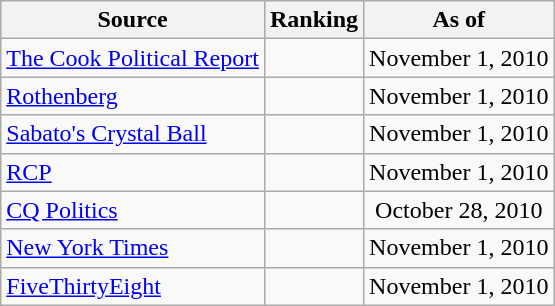<table class="wikitable" style="text-align:center">
<tr>
<th>Source</th>
<th>Ranking</th>
<th>As of</th>
</tr>
<tr>
<td align=left><a href='#'>The Cook Political Report</a></td>
<td></td>
<td>November 1, 2010</td>
</tr>
<tr>
<td align=left><a href='#'>Rothenberg</a></td>
<td></td>
<td>November 1, 2010</td>
</tr>
<tr>
<td align=left><a href='#'>Sabato's Crystal Ball</a></td>
<td></td>
<td>November 1, 2010</td>
</tr>
<tr>
<td align="left"><a href='#'>RCP</a></td>
<td></td>
<td>November 1, 2010</td>
</tr>
<tr>
<td align=left><a href='#'>CQ Politics</a></td>
<td></td>
<td>October 28, 2010</td>
</tr>
<tr>
<td align=left><a href='#'>New York Times</a></td>
<td></td>
<td>November 1, 2010</td>
</tr>
<tr>
<td align=left><a href='#'>FiveThirtyEight</a></td>
<td></td>
<td>November 1, 2010</td>
</tr>
</table>
